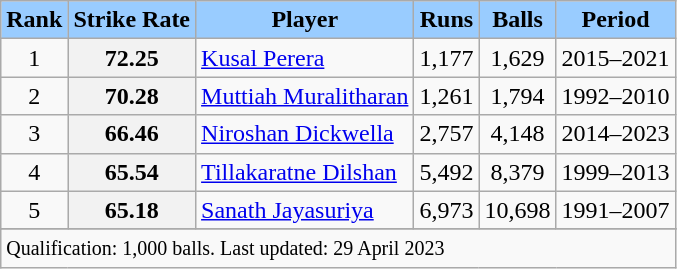<table class="wikitable plainrowheaders sortable">
<tr>
<th scope=col style="background:#9cf;">Rank</th>
<th scope=col style="background:#9cf;">Strike Rate</th>
<th scope=col style="background:#9cf;">Player</th>
<th scope=col style="background:#9cf;">Runs</th>
<th scope=col style="background:#9cf;">Balls</th>
<th scope=col style="background:#9cf;">Period</th>
</tr>
<tr>
<td style="text-align:center">1</td>
<th scope=row style="text-align:center;">72.25</th>
<td><a href='#'>Kusal Perera</a></td>
<td style="text-align:center">1,177</td>
<td style="text-align:center">1,629</td>
<td>2015–2021</td>
</tr>
<tr>
<td style="text-align:center">2</td>
<th scope=row style=text-align:center;>70.28</th>
<td><a href='#'>Muttiah Muralitharan</a></td>
<td style="text-align:center">1,261</td>
<td style="text-align:center">1,794</td>
<td>1992–2010</td>
</tr>
<tr>
<td style="text-align:center">3</td>
<th scope=row style=text-align:center;>66.46</th>
<td><a href='#'>Niroshan Dickwella</a></td>
<td style="text-align:center">2,757</td>
<td style="text-align:center">4,148</td>
<td>2014–2023</td>
</tr>
<tr>
<td style="text-align:center">4</td>
<th scope=row style=text-align:center;>65.54</th>
<td><a href='#'>Tillakaratne Dilshan</a></td>
<td style="text-align:center">5,492</td>
<td style="text-align:center">8,379</td>
<td>1999–2013</td>
</tr>
<tr>
<td style="text-align:center">5</td>
<th scope=row style=text-align:center;>65.18</th>
<td><a href='#'>Sanath Jayasuriya</a></td>
<td style="text-align:center">6,973</td>
<td style="text-align:center">10,698</td>
<td>1991–2007</td>
</tr>
<tr>
</tr>
<tr class=sortbottom>
<td colspan=6><small>Qualification: 1,000 balls. Last updated: 29 April 2023</small></td>
</tr>
</table>
